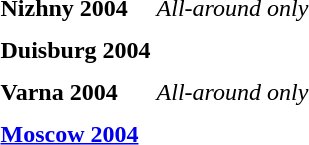<table>
<tr>
<th scope=row style="text-align:left">Nizhny 2004 </th>
<td colspan=3 align=center><em>All-around only</em></td>
</tr>
<tr>
<th scope=row style="text-align:left">Duisburg 2004 </th>
<td style="height:30px;" font-size:95%"></td>
<td style="height:30px;" font-size:95%"></td>
<td style="height:30px;" font-size:95%"></td>
</tr>
<tr>
<th scope=row style="text-align:left">Varna 2004 </th>
<td colspan=3 align=center><em>All-around only</em></td>
</tr>
<tr>
<th scope=row style="text-align:left"><a href='#'>Moscow 2004</a></th>
<td style="height:30px;" font-size:95%"></td>
<td style="height:30px;" font-size:95%"></td>
<td style="height:30px;" font-size:95%"></td>
</tr>
</table>
